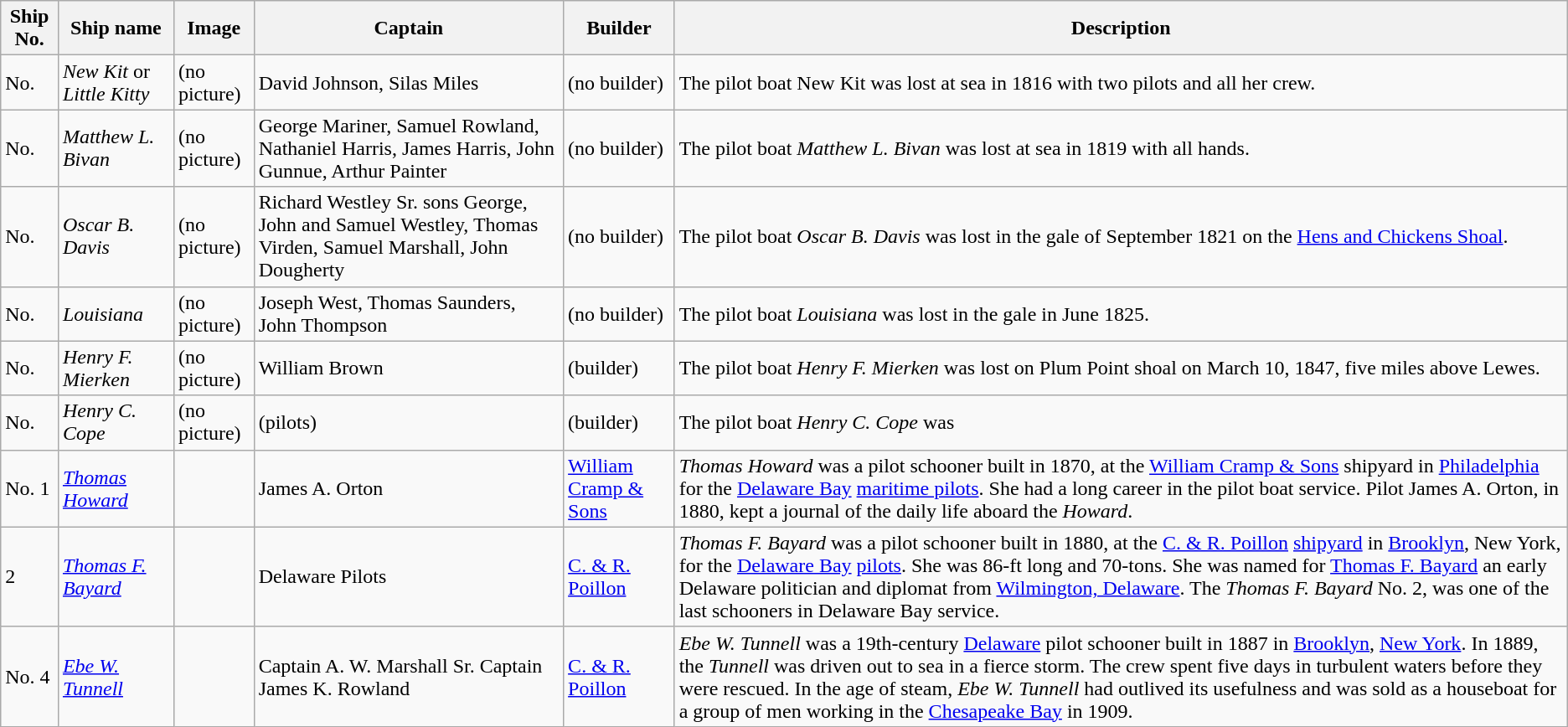<table class="wikitable sortable">
<tr>
<th>Ship No.</th>
<th>Ship name</th>
<th>Image</th>
<th>Captain</th>
<th>Builder</th>
<th>Description</th>
</tr>
<tr>
<td>No.</td>
<td><em>New Kit</em> or <em>Little Kitty</em></td>
<td>(no picture)</td>
<td>David Johnson, Silas Miles</td>
<td>(no builder)</td>
<td>The pilot boat New Kit was lost at sea in 1816 with two pilots and all her crew.</td>
</tr>
<tr>
<td>No.</td>
<td><em>Matthew L. Bivan</em></td>
<td>(no picture)</td>
<td>George Mariner, Samuel Rowland, Nathaniel Harris, James Harris, John Gunnue, Arthur Painter</td>
<td>(no builder)</td>
<td>The pilot boat <em>Matthew L. Bivan</em> was lost at sea in 1819 with all hands.</td>
</tr>
<tr>
<td>No.</td>
<td><em>Oscar B. Davis</em></td>
<td>(no picture)</td>
<td>Richard Westley Sr. sons George, John and Samuel Westley, Thomas Virden, Samuel Marshall, John Dougherty</td>
<td>(no builder)</td>
<td>The pilot boat <em>Oscar B. Davis</em> was lost in the gale of September 1821 on the <a href='#'>Hens and Chickens Shoal</a>.</td>
</tr>
<tr>
<td>No.</td>
<td><em>Louisiana</em></td>
<td>(no picture)</td>
<td>Joseph West, Thomas Saunders, John Thompson</td>
<td>(no builder)</td>
<td>The pilot boat <em>Louisiana</em> was lost in the gale in June 1825.</td>
</tr>
<tr>
<td>No.</td>
<td><em>Henry F. Mierken</em></td>
<td>(no picture)</td>
<td>William Brown</td>
<td>(builder)</td>
<td>The pilot boat <em>Henry F. Mierken</em> was lost on Plum Point shoal on March 10, 1847, five miles above Lewes.</td>
</tr>
<tr>
<td>No.</td>
<td><em>Henry C. Cope</em></td>
<td>(no picture)</td>
<td>(pilots)</td>
<td>(builder)</td>
<td>The pilot boat <em>Henry C. Cope</em> was</td>
</tr>
<tr>
<td>No. 1</td>
<td><a href='#'><em>Thomas Howard</em></a></td>
<td></td>
<td>James A. Orton</td>
<td><a href='#'>William Cramp & Sons</a></td>
<td><em>Thomas Howard</em> was a pilot schooner built in 1870, at the <a href='#'>William Cramp & Sons</a> shipyard in <a href='#'>Philadelphia</a> for the <a href='#'>Delaware Bay</a> <a href='#'>maritime pilots</a>. She had a long career in the pilot boat service. Pilot James A. Orton, in 1880, kept a journal of the daily life aboard the <em>Howard</em>.</td>
</tr>
<tr>
<td>2</td>
<td><a href='#'><em>Thomas F. Bayard</em></a></td>
<td></td>
<td>Delaware Pilots</td>
<td><a href='#'>C. & R. Poillon</a></td>
<td><em>Thomas F. Bayard</em> was a pilot schooner built in 1880, at the <a href='#'>C. & R. Poillon</a> <a href='#'>shipyard</a> in <a href='#'>Brooklyn</a>, New York, for the <a href='#'>Delaware Bay</a> <a href='#'>pilots</a>. She was 86-ft long and 70-tons. She was named for <a href='#'>Thomas F. Bayard</a> an early Delaware politician and diplomat from <a href='#'>Wilmington, Delaware</a>. The <em>Thomas F. Bayard</em> No. 2, was one of the last schooners in Delaware Bay service.</td>
</tr>
<tr>
<td>No. 4</td>
<td><a href='#'><em>Ebe W. Tunnell</em></a></td>
<td></td>
<td>Captain A. W. Marshall Sr. Captain James K. Rowland</td>
<td><a href='#'>C. & R. Poillon</a></td>
<td><em>Ebe W. Tunnell</em> was a 19th-century <a href='#'>Delaware</a> pilot schooner built in 1887 in <a href='#'>Brooklyn</a>, <a href='#'>New York</a>. In 1889, the <em>Tunnell</em> was driven out to sea in a fierce storm. The crew spent five days in turbulent waters before they were rescued. In the age of steam, <em>Ebe W. Tunnell</em> had outlived its usefulness and was sold as a houseboat for a group of men working in the <a href='#'>Chesapeake Bay</a> in 1909.</td>
</tr>
</table>
